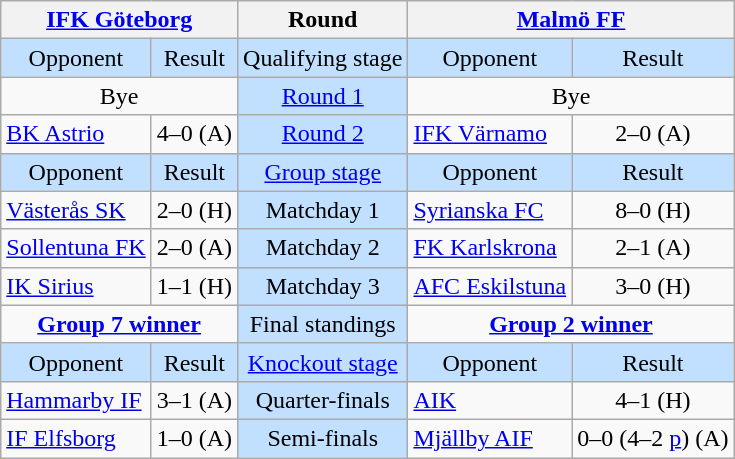<table class="wikitable" style="text-align: center;">
<tr>
<th colspan=2><a href='#'>IFK Göteborg</a></th>
<th>Round</th>
<th colspan=2><a href='#'>Malmö FF</a></th>
</tr>
<tr style="background:#c1e0ff;">
<td>Opponent</td>
<td>Result</td>
<td>Qualifying stage</td>
<td>Opponent</td>
<td>Result</td>
</tr>
<tr>
<td colspan="2" align="center">Bye</td>
<td style="background:#c1e0ff;"><a href='#'>Round 1</a></td>
<td colspan="2" align="center">Bye</td>
</tr>
<tr>
<td align=left><a href='#'>BK Astrio</a></td>
<td>4–0 (A)</td>
<td style="background:#c1e0ff;"><a href='#'>Round 2</a></td>
<td align=left><a href='#'>IFK Värnamo</a></td>
<td>2–0 (A)</td>
</tr>
<tr style="background:#c1e0ff;">
<td>Opponent</td>
<td>Result</td>
<td><a href='#'>Group stage</a></td>
<td>Opponent</td>
<td>Result</td>
</tr>
<tr>
<td align=left><a href='#'>Västerås SK</a></td>
<td>2–0 (H)</td>
<td style="background:#c1e0ff;">Matchday 1</td>
<td align=left><a href='#'>Syrianska FC</a></td>
<td>8–0 (H)</td>
</tr>
<tr>
<td align=left><a href='#'>Sollentuna FK</a></td>
<td>2–0 (A)</td>
<td style="background:#c1e0ff;">Matchday 2</td>
<td align=left><a href='#'>FK Karlskrona</a></td>
<td>2–1 (A)</td>
</tr>
<tr>
<td align=left><a href='#'>IK Sirius</a></td>
<td>1–1 (H)</td>
<td style="background:#c1e0ff;">Matchday 3</td>
<td align=left><a href='#'>AFC Eskilstuna</a></td>
<td>3–0 (H)</td>
</tr>
<tr>
<td colspan="2" style="text-align:center; vertical-align:top;"><strong><a href='#'>Group 7 winner</a></strong><br></td>
<td style="background:#c1e0ff">Final standings</td>
<td colspan="2" style="text-align:center; vertical-align:top;"><strong><a href='#'>Group 2 winner</a></strong><br></td>
</tr>
<tr style="background:#c1e0ff;">
<td>Opponent</td>
<td>Result</td>
<td><a href='#'>Knockout stage</a></td>
<td>Opponent</td>
<td>Result</td>
</tr>
<tr>
<td align=left><a href='#'>Hammarby IF</a></td>
<td>3–1  (A)</td>
<td style="background:#c1e0ff;">Quarter-finals</td>
<td align=left><a href='#'>AIK</a></td>
<td>4–1 (H)</td>
</tr>
<tr>
<td align=left><a href='#'>IF Elfsborg</a></td>
<td>1–0  (A)</td>
<td style="background:#c1e0ff;">Semi-finals</td>
<td align=left><a href='#'>Mjällby AIF</a></td>
<td>0–0 (4–2 <a href='#'>p</a>) (A)</td>
</tr>
</table>
